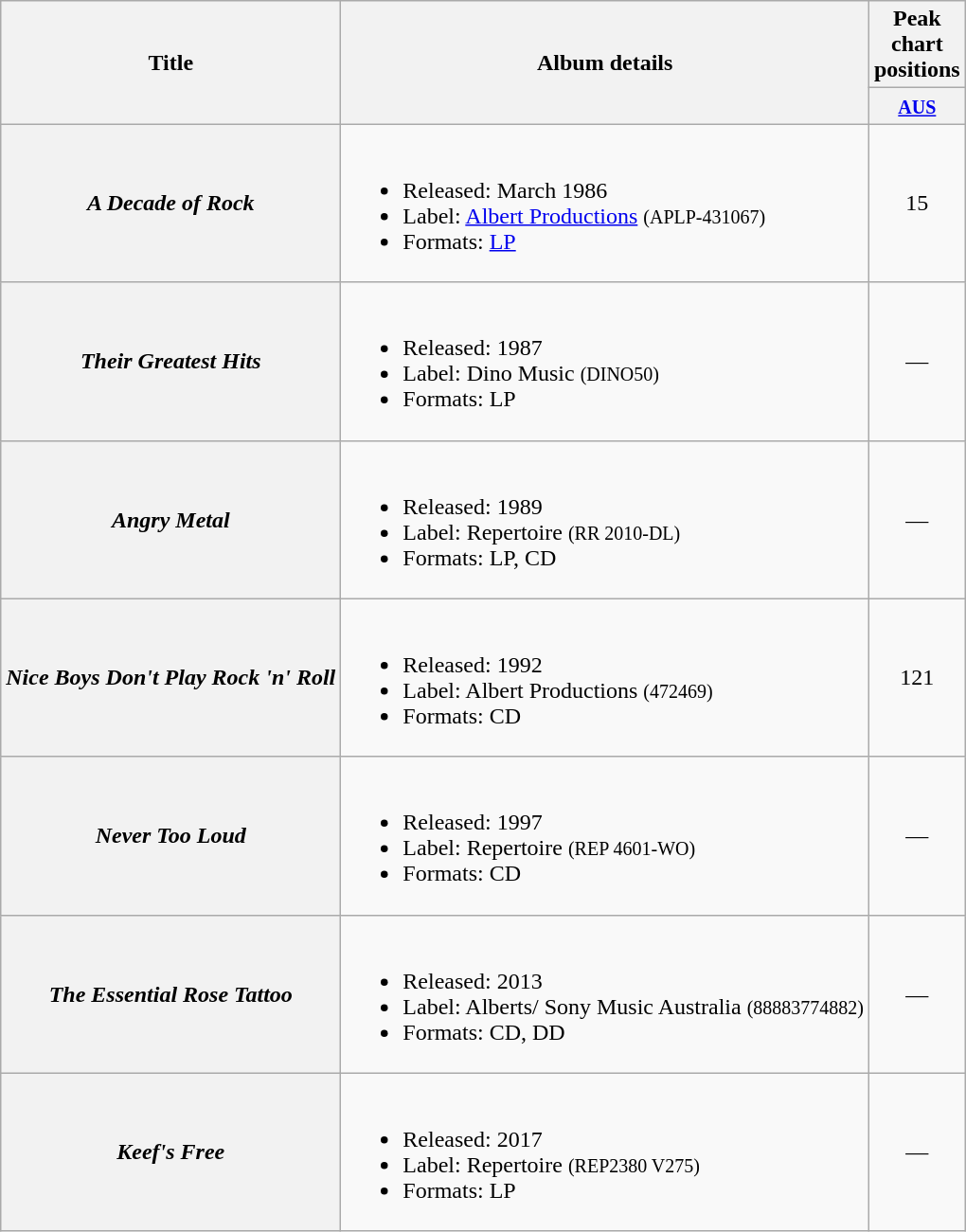<table class="wikitable plainrowheaders">
<tr>
<th scope="col" rowspan="2">Title</th>
<th scope="col" rowspan="2">Album details</th>
<th scope="col" colspan="1">Peak chart positions</th>
</tr>
<tr>
<th style="width:30px;"><small><a href='#'>AUS</a><br></small></th>
</tr>
<tr>
<th scope="row"><em>A Decade of Rock</em></th>
<td><br><ul><li>Released: March 1986</li><li>Label: <a href='#'>Albert Productions</a> <small>(APLP-431067)</small></li><li>Formats: <a href='#'>LP</a></li></ul></td>
<td style="text-align:center;">15</td>
</tr>
<tr>
<th scope="row"><em>Their Greatest Hits</em></th>
<td><br><ul><li>Released: 1987</li><li>Label: Dino Music <small>(DINO50)</small></li><li>Formats: LP</li></ul></td>
<td style="text-align:center;">—</td>
</tr>
<tr>
<th scope="row"><em>Angry Metal</em></th>
<td><br><ul><li>Released: 1989</li><li>Label: Repertoire <small>(RR 2010-DL)</small></li><li>Formats: LP, CD</li></ul></td>
<td style="text-align:center;">—</td>
</tr>
<tr>
<th scope="row"><em>Nice Boys Don't Play Rock 'n' Roll</em></th>
<td><br><ul><li>Released: 1992</li><li>Label: Albert Productions <small>(472469)</small></li><li>Formats: CD</li></ul></td>
<td style="text-align:center;">121</td>
</tr>
<tr>
<th scope="row"><em>Never Too Loud</em></th>
<td><br><ul><li>Released: 1997</li><li>Label: Repertoire <small>(REP 4601-WO)</small></li><li>Formats: CD</li></ul></td>
<td style="text-align:center;">—</td>
</tr>
<tr>
<th scope="row"><em>The Essential Rose Tattoo</em></th>
<td><br><ul><li>Released: 2013</li><li>Label: Alberts/ Sony Music Australia <small>(88883774882)</small></li><li>Formats: CD, DD</li></ul></td>
<td style="text-align:center;">—</td>
</tr>
<tr>
<th scope="row"><em>Keef's Free</em></th>
<td><br><ul><li>Released: 2017</li><li>Label: Repertoire <small>(REP2380 V275)</small></li><li>Formats: LP</li></ul></td>
<td style="text-align:center;">—</td>
</tr>
</table>
